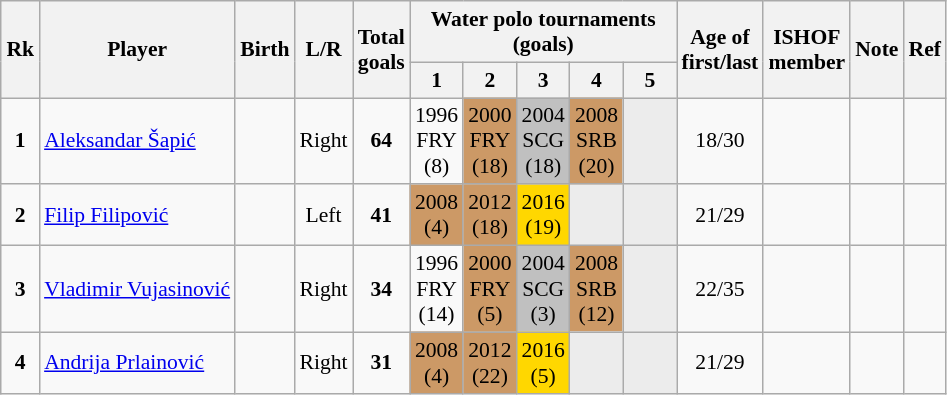<table class="wikitable sortable" style="text-align: center; font-size: 90%; margin-left: 1em;">
<tr>
<th rowspan="2">Rk</th>
<th rowspan="2">Player</th>
<th rowspan="2">Birth</th>
<th rowspan="2">L/R</th>
<th rowspan="2">Total<br>goals</th>
<th colspan="5">Water polo tournaments<br>(goals)</th>
<th rowspan="2">Age of<br>first/last</th>
<th rowspan="2">ISHOF<br>member</th>
<th rowspan="2">Note</th>
<th rowspan="2" class="unsortable">Ref</th>
</tr>
<tr>
<th>1</th>
<th style="width: 2em;" class="unsortable">2</th>
<th style="width: 2em;" class="unsortable">3</th>
<th style="width: 2em;" class="unsortable">4</th>
<th style="width: 2em;" class="unsortable">5</th>
</tr>
<tr>
<td><strong>1</strong></td>
<td style="text-align: left;" data-sort-value="Šapić, Aleksandar"><a href='#'>Aleksandar Šapić</a></td>
<td></td>
<td>Right</td>
<td><strong>64</strong></td>
<td>1996<br>FRY<br>(8)</td>
<td style="background-color: #cc9966;">2000<br>FRY<br>(18)</td>
<td style="background-color: silver;">2004<br>SCG<br>(18)</td>
<td style="background-color: #cc9966;">2008<br>SRB<br>(20)</td>
<td style="background-color: #ececec;"></td>
<td>18/30</td>
<td></td>
<td style="text-align: left;"></td>
<td></td>
</tr>
<tr>
<td><strong>2</strong></td>
<td style="text-align: left;" data-sort-value="Filipović, Filip"><a href='#'>Filip Filipović</a></td>
<td></td>
<td>Left</td>
<td><strong>41</strong></td>
<td style="background-color: #cc9966;">2008<br>(4)</td>
<td style="background-color: #cc9966;">2012<br>(18)</td>
<td style="background-color: gold;">2016<br>(19)</td>
<td style="background-color: #ececec;"></td>
<td style="background-color: #ececec;"></td>
<td>21/29</td>
<td></td>
<td style="text-align: left;"></td>
<td></td>
</tr>
<tr>
<td><strong>3</strong></td>
<td style="text-align: left;" data-sort-value="Vujasinović, Vladimir"><a href='#'>Vladimir Vujasinović</a></td>
<td></td>
<td>Right</td>
<td><strong>34</strong></td>
<td>1996<br>FRY<br>(14)</td>
<td style="background-color: #cc9966;">2000<br>FRY<br>(5)</td>
<td style="background-color: silver;">2004<br>SCG<br>(3)</td>
<td style="background-color: #cc9966;">2008<br>SRB<br>(12)</td>
<td style="background-color: #ececec;"></td>
<td>22/35</td>
<td></td>
<td style="text-align: left;"></td>
<td></td>
</tr>
<tr>
<td><strong>4</strong></td>
<td style="text-align: left;" data-sort-value="Prlainović, Andrija"><a href='#'>Andrija Prlainović</a></td>
<td></td>
<td>Right</td>
<td><strong>31</strong></td>
<td style="background-color: #cc9966;">2008<br>(4)</td>
<td style="background-color: #cc9966;">2012<br>(22)</td>
<td style="background-color: gold;">2016<br>(5)</td>
<td style="background-color: #ececec;"></td>
<td style="background-color: #ececec;"></td>
<td>21/29</td>
<td></td>
<td style="text-align: left;"></td>
<td></td>
</tr>
</table>
